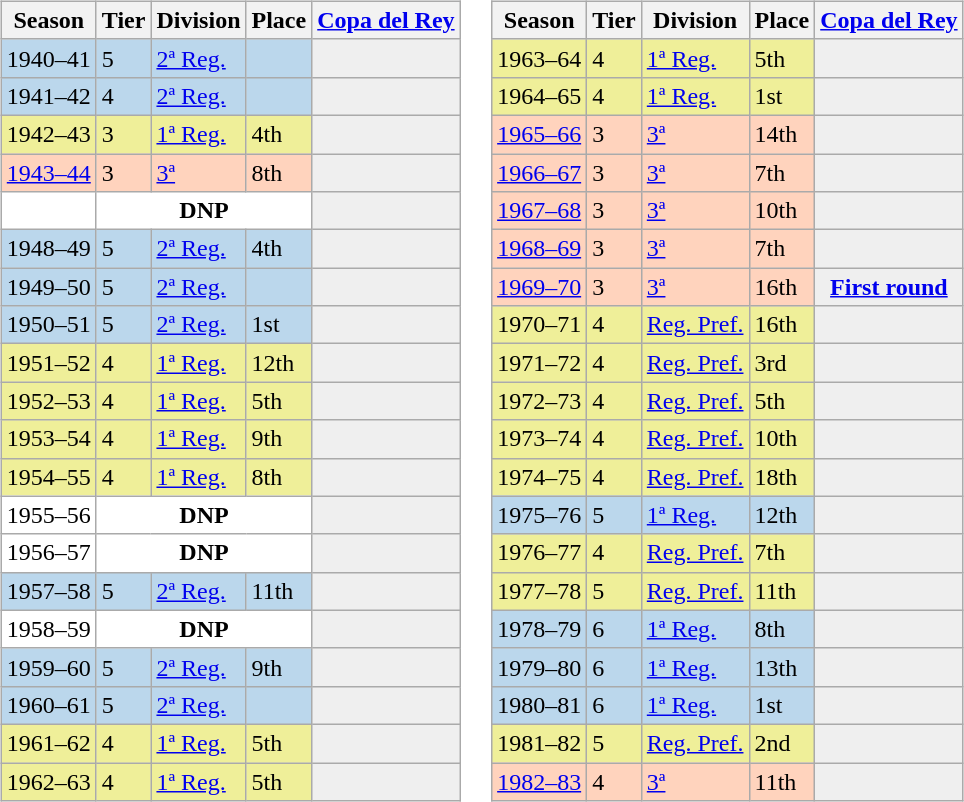<table>
<tr>
<td valign="top" width=0%><br><table class="wikitable">
<tr style="background:#f0f6fa;">
<th>Season</th>
<th>Tier</th>
<th>Division</th>
<th>Place</th>
<th><a href='#'>Copa del Rey</a></th>
</tr>
<tr>
<td style="background:#BBD7EC;">1940–41</td>
<td style="background:#BBD7EC;">5</td>
<td style="background:#BBD7EC;"><a href='#'>2ª Reg.</a></td>
<td style="background:#BBD7EC;"></td>
<td style="background:#efefef;"></td>
</tr>
<tr>
<td style="background:#BBD7EC;">1941–42</td>
<td style="background:#BBD7EC;">4</td>
<td style="background:#BBD7EC;"><a href='#'>2ª Reg.</a></td>
<td style="background:#BBD7EC;"></td>
<td style="background:#efefef;"></td>
</tr>
<tr>
<td style="background:#EFEF99;">1942–43</td>
<td style="background:#EFEF99;">3</td>
<td style="background:#EFEF99;"><a href='#'>1ª Reg.</a></td>
<td style="background:#EFEF99;">4th</td>
<td style="background:#efefef;"></td>
</tr>
<tr>
<td style="background:#FFD3BD;"><a href='#'>1943–44</a></td>
<td style="background:#FFD3BD;">3</td>
<td style="background:#FFD3BD;"><a href='#'>3ª</a></td>
<td style="background:#FFD3BD;">8th</td>
<th style="background:#efefef;"></th>
</tr>
<tr>
<td style="background:#FFFFFF;"></td>
<th style="background:#FFFFFF;" colspan="3">DNP</th>
<th style="background:#efefef;"></th>
</tr>
<tr>
<td style="background:#BBD7EC;">1948–49</td>
<td style="background:#BBD7EC;">5</td>
<td style="background:#BBD7EC;"><a href='#'>2ª Reg.</a></td>
<td style="background:#BBD7EC;">4th</td>
<td style="background:#efefef;"></td>
</tr>
<tr>
<td style="background:#BBD7EC;">1949–50</td>
<td style="background:#BBD7EC;">5</td>
<td style="background:#BBD7EC;"><a href='#'>2ª Reg.</a></td>
<td style="background:#BBD7EC;"></td>
<td style="background:#efefef;"></td>
</tr>
<tr>
<td style="background:#BBD7EC;">1950–51</td>
<td style="background:#BBD7EC;">5</td>
<td style="background:#BBD7EC;"><a href='#'>2ª Reg.</a></td>
<td style="background:#BBD7EC;">1st</td>
<td style="background:#efefef;"></td>
</tr>
<tr>
<td style="background:#EFEF99;">1951–52</td>
<td style="background:#EFEF99;">4</td>
<td style="background:#EFEF99;"><a href='#'>1ª Reg.</a></td>
<td style="background:#EFEF99;">12th</td>
<td style="background:#efefef;"></td>
</tr>
<tr>
<td style="background:#EFEF99;">1952–53</td>
<td style="background:#EFEF99;">4</td>
<td style="background:#EFEF99;"><a href='#'>1ª Reg.</a></td>
<td style="background:#EFEF99;">5th</td>
<td style="background:#efefef;"></td>
</tr>
<tr>
<td style="background:#EFEF99;">1953–54</td>
<td style="background:#EFEF99;">4</td>
<td style="background:#EFEF99;"><a href='#'>1ª Reg.</a></td>
<td style="background:#EFEF99;">9th</td>
<td style="background:#efefef;"></td>
</tr>
<tr>
<td style="background:#EFEF99;">1954–55</td>
<td style="background:#EFEF99;">4</td>
<td style="background:#EFEF99;"><a href='#'>1ª Reg.</a></td>
<td style="background:#EFEF99;">8th</td>
<td style="background:#efefef;"></td>
</tr>
<tr>
<td style="background:#FFFFFF;">1955–56</td>
<th style="background:#FFFFFF;" colspan="3">DNP</th>
<th style="background:#efefef;"></th>
</tr>
<tr>
<td style="background:#FFFFFF;">1956–57</td>
<th style="background:#FFFFFF;" colspan="3">DNP</th>
<th style="background:#efefef;"></th>
</tr>
<tr>
<td style="background:#BBD7EC;">1957–58</td>
<td style="background:#BBD7EC;">5</td>
<td style="background:#BBD7EC;"><a href='#'>2ª Reg.</a></td>
<td style="background:#BBD7EC;">11th</td>
<td style="background:#efefef;"></td>
</tr>
<tr>
<td style="background:#FFFFFF;">1958–59</td>
<th style="background:#FFFFFF;" colspan="3">DNP</th>
<th style="background:#efefef;"></th>
</tr>
<tr>
<td style="background:#BBD7EC;">1959–60</td>
<td style="background:#BBD7EC;">5</td>
<td style="background:#BBD7EC;"><a href='#'>2ª Reg.</a></td>
<td style="background:#BBD7EC;">9th</td>
<td style="background:#efefef;"></td>
</tr>
<tr>
<td style="background:#BBD7EC;">1960–61</td>
<td style="background:#BBD7EC;">5</td>
<td style="background:#BBD7EC;"><a href='#'>2ª Reg.</a></td>
<td style="background:#BBD7EC;"></td>
<td style="background:#efefef;"></td>
</tr>
<tr>
<td style="background:#EFEF99;">1961–62</td>
<td style="background:#EFEF99;">4</td>
<td style="background:#EFEF99;"><a href='#'>1ª Reg.</a></td>
<td style="background:#EFEF99;">5th</td>
<td style="background:#efefef;"></td>
</tr>
<tr>
<td style="background:#EFEF99;">1962–63</td>
<td style="background:#EFEF99;">4</td>
<td style="background:#EFEF99;"><a href='#'>1ª Reg.</a></td>
<td style="background:#EFEF99;">5th</td>
<td style="background:#efefef;"></td>
</tr>
</table>
</td>
<td valign="top" width=0%><br><table class="wikitable">
<tr style="background:#f0f6fa;">
<th>Season</th>
<th>Tier</th>
<th>Division</th>
<th>Place</th>
<th><a href='#'>Copa del Rey</a></th>
</tr>
<tr>
<td style="background:#EFEF99;">1963–64</td>
<td style="background:#EFEF99;">4</td>
<td style="background:#EFEF99;"><a href='#'>1ª Reg.</a></td>
<td style="background:#EFEF99;">5th</td>
<td style="background:#efefef;"></td>
</tr>
<tr>
<td style="background:#EFEF99;">1964–65</td>
<td style="background:#EFEF99;">4</td>
<td style="background:#EFEF99;"><a href='#'>1ª Reg.</a></td>
<td style="background:#EFEF99;">1st</td>
<td style="background:#efefef;"></td>
</tr>
<tr>
<td style="background:#FFD3BD;"><a href='#'>1965–66</a></td>
<td style="background:#FFD3BD;">3</td>
<td style="background:#FFD3BD;"><a href='#'>3ª</a></td>
<td style="background:#FFD3BD;">14th</td>
<th style="background:#efefef;"></th>
</tr>
<tr>
<td style="background:#FFD3BD;"><a href='#'>1966–67</a></td>
<td style="background:#FFD3BD;">3</td>
<td style="background:#FFD3BD;"><a href='#'>3ª</a></td>
<td style="background:#FFD3BD;">7th</td>
<th style="background:#efefef;"></th>
</tr>
<tr>
<td style="background:#FFD3BD;"><a href='#'>1967–68</a></td>
<td style="background:#FFD3BD;">3</td>
<td style="background:#FFD3BD;"><a href='#'>3ª</a></td>
<td style="background:#FFD3BD;">10th</td>
<th style="background:#efefef;"></th>
</tr>
<tr>
<td style="background:#FFD3BD;"><a href='#'>1968–69</a></td>
<td style="background:#FFD3BD;">3</td>
<td style="background:#FFD3BD;"><a href='#'>3ª</a></td>
<td style="background:#FFD3BD;">7th</td>
<th style="background:#efefef;"></th>
</tr>
<tr>
<td style="background:#FFD3BD;"><a href='#'>1969–70</a></td>
<td style="background:#FFD3BD;">3</td>
<td style="background:#FFD3BD;"><a href='#'>3ª</a></td>
<td style="background:#FFD3BD;">16th</td>
<th style="background:#efefef;"><a href='#'>First round</a></th>
</tr>
<tr>
<td style="background:#EFEF99;">1970–71</td>
<td style="background:#EFEF99;">4</td>
<td style="background:#EFEF99;"><a href='#'>Reg. Pref.</a></td>
<td style="background:#EFEF99;">16th</td>
<td style="background:#efefef;"></td>
</tr>
<tr>
<td style="background:#EFEF99;">1971–72</td>
<td style="background:#EFEF99;">4</td>
<td style="background:#EFEF99;"><a href='#'>Reg. Pref.</a></td>
<td style="background:#EFEF99;">3rd</td>
<td style="background:#efefef;"></td>
</tr>
<tr>
<td style="background:#EFEF99;">1972–73</td>
<td style="background:#EFEF99;">4</td>
<td style="background:#EFEF99;"><a href='#'>Reg. Pref.</a></td>
<td style="background:#EFEF99;">5th</td>
<td style="background:#efefef;"></td>
</tr>
<tr>
<td style="background:#EFEF99;">1973–74</td>
<td style="background:#EFEF99;">4</td>
<td style="background:#EFEF99;"><a href='#'>Reg. Pref.</a></td>
<td style="background:#EFEF99;">10th</td>
<td style="background:#efefef;"></td>
</tr>
<tr>
<td style="background:#EFEF99;">1974–75</td>
<td style="background:#EFEF99;">4</td>
<td style="background:#EFEF99;"><a href='#'>Reg. Pref.</a></td>
<td style="background:#EFEF99;">18th</td>
<td style="background:#efefef;"></td>
</tr>
<tr>
<td style="background:#BBD7EC;">1975–76</td>
<td style="background:#BBD7EC;">5</td>
<td style="background:#BBD7EC;"><a href='#'>1ª Reg.</a></td>
<td style="background:#BBD7EC;">12th</td>
<td style="background:#efefef;"></td>
</tr>
<tr>
<td style="background:#EFEF99;">1976–77</td>
<td style="background:#EFEF99;">4</td>
<td style="background:#EFEF99;"><a href='#'>Reg. Pref.</a></td>
<td style="background:#EFEF99;">7th</td>
<td style="background:#efefef;"></td>
</tr>
<tr>
<td style="background:#EFEF99;">1977–78</td>
<td style="background:#EFEF99;">5</td>
<td style="background:#EFEF99;"><a href='#'>Reg. Pref.</a></td>
<td style="background:#EFEF99;">11th</td>
<td style="background:#efefef;"></td>
</tr>
<tr>
<td style="background:#BBD7EC;">1978–79</td>
<td style="background:#BBD7EC;">6</td>
<td style="background:#BBD7EC;"><a href='#'>1ª Reg.</a></td>
<td style="background:#BBD7EC;">8th</td>
<td style="background:#efefef;"></td>
</tr>
<tr>
<td style="background:#BBD7EC;">1979–80</td>
<td style="background:#BBD7EC;">6</td>
<td style="background:#BBD7EC;"><a href='#'>1ª Reg.</a></td>
<td style="background:#BBD7EC;">13th</td>
<td style="background:#efefef;"></td>
</tr>
<tr>
<td style="background:#BBD7EC;">1980–81</td>
<td style="background:#BBD7EC;">6</td>
<td style="background:#BBD7EC;"><a href='#'>1ª Reg.</a></td>
<td style="background:#BBD7EC;">1st</td>
<td style="background:#efefef;"></td>
</tr>
<tr>
<td style="background:#EFEF99;">1981–82</td>
<td style="background:#EFEF99;">5</td>
<td style="background:#EFEF99;"><a href='#'>Reg. Pref.</a></td>
<td style="background:#EFEF99;">2nd</td>
<td style="background:#efefef;"></td>
</tr>
<tr>
<td style="background:#FFD3BD;"><a href='#'>1982–83</a></td>
<td style="background:#FFD3BD;">4</td>
<td style="background:#FFD3BD;"><a href='#'>3ª</a></td>
<td style="background:#FFD3BD;">11th</td>
<td style="background:#efefef;"></td>
</tr>
</table>
</td>
</tr>
</table>
